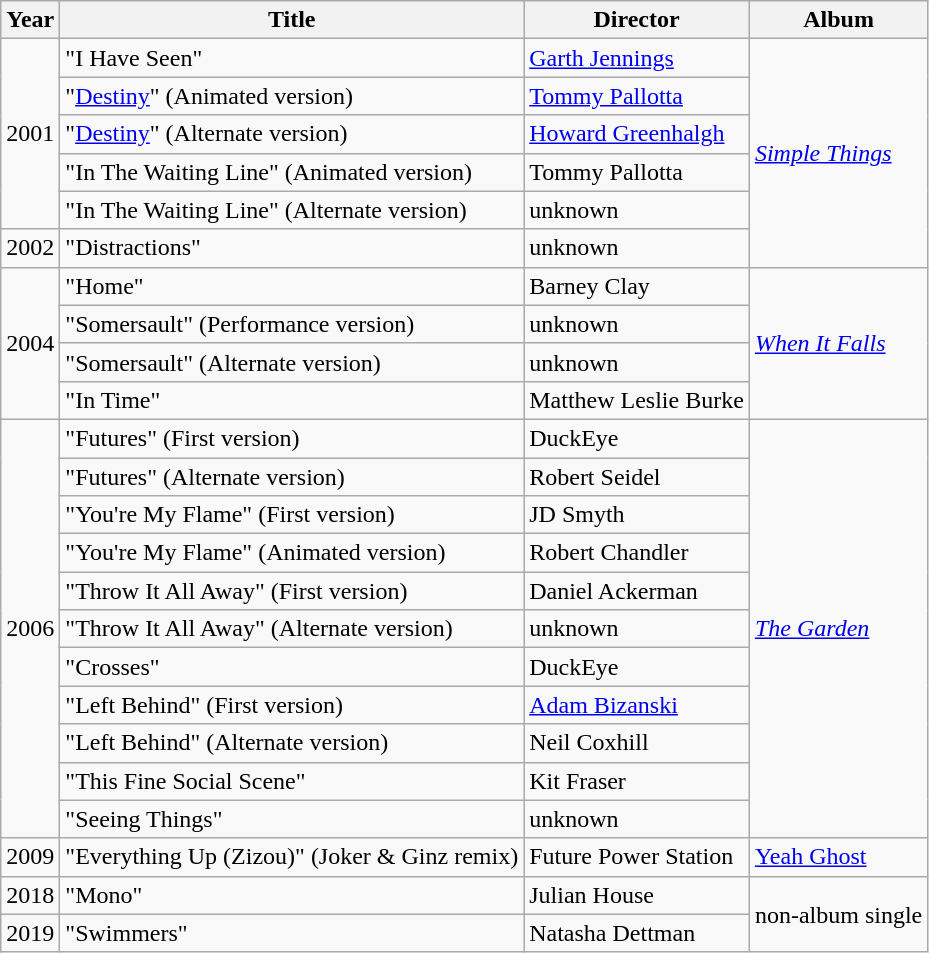<table class="wikitable">
<tr>
<th>Year</th>
<th>Title</th>
<th>Director</th>
<th>Album</th>
</tr>
<tr>
<td rowspan="5">2001</td>
<td>"I Have Seen"</td>
<td><a href='#'>Garth Jennings</a></td>
<td rowspan="6"><a href='#'><em>Simple Things</em></a></td>
</tr>
<tr>
<td>"<a href='#'>Destiny</a>" (Animated version)</td>
<td><a href='#'>Tommy Pallotta</a></td>
</tr>
<tr>
<td>"<a href='#'>Destiny</a>" (Alternate version)</td>
<td><a href='#'>Howard Greenhalgh</a></td>
</tr>
<tr>
<td>"In The Waiting Line" (Animated version)</td>
<td>Tommy Pallotta</td>
</tr>
<tr>
<td>"In The Waiting Line" (Alternate version)</td>
<td>unknown</td>
</tr>
<tr>
<td>2002</td>
<td>"Distractions"</td>
<td>unknown</td>
</tr>
<tr>
<td rowspan="4">2004</td>
<td>"Home"</td>
<td>Barney Clay</td>
<td rowspan="4"><em><a href='#'>When It Falls</a></em></td>
</tr>
<tr>
<td>"Somersault" (Performance version)</td>
<td>unknown</td>
</tr>
<tr>
<td>"Somersault" (Alternate version)</td>
<td>unknown</td>
</tr>
<tr>
<td>"In Time"</td>
<td>Matthew Leslie Burke</td>
</tr>
<tr>
<td rowspan="11">2006</td>
<td>"Futures" (First version)</td>
<td>DuckEye</td>
<td rowspan="11"><em><a href='#'>The Garden</a></em></td>
</tr>
<tr>
<td>"Futures" (Alternate version)</td>
<td>Robert Seidel</td>
</tr>
<tr>
<td>"You're My Flame" (First version)</td>
<td>JD Smyth</td>
</tr>
<tr>
<td>"You're My Flame" (Animated version)</td>
<td>Robert Chandler</td>
</tr>
<tr>
<td>"Throw It All Away" (First version)</td>
<td>Daniel Ackerman</td>
</tr>
<tr>
<td>"Throw It All Away" (Alternate version)</td>
<td>unknown</td>
</tr>
<tr>
<td>"Crosses"</td>
<td>DuckEye</td>
</tr>
<tr>
<td>"Left Behind" (First version)</td>
<td><a href='#'>Adam Bizanski</a></td>
</tr>
<tr>
<td>"Left Behind" (Alternate version)</td>
<td>Neil Coxhill</td>
</tr>
<tr>
<td>"This Fine Social Scene"</td>
<td>Kit Fraser</td>
</tr>
<tr>
<td>"Seeing Things"</td>
<td>unknown</td>
</tr>
<tr>
<td>2009</td>
<td>"Everything Up (Zizou)" (Joker & Ginz remix)</td>
<td>Future Power Station</td>
<td><a href='#'>Yeah Ghost</a></td>
</tr>
<tr>
<td>2018</td>
<td>"Mono"</td>
<td>Julian House</td>
<td rowspan="2">non-album single</td>
</tr>
<tr>
<td>2019</td>
<td>"Swimmers"</td>
<td>Natasha Dettman</td>
</tr>
</table>
